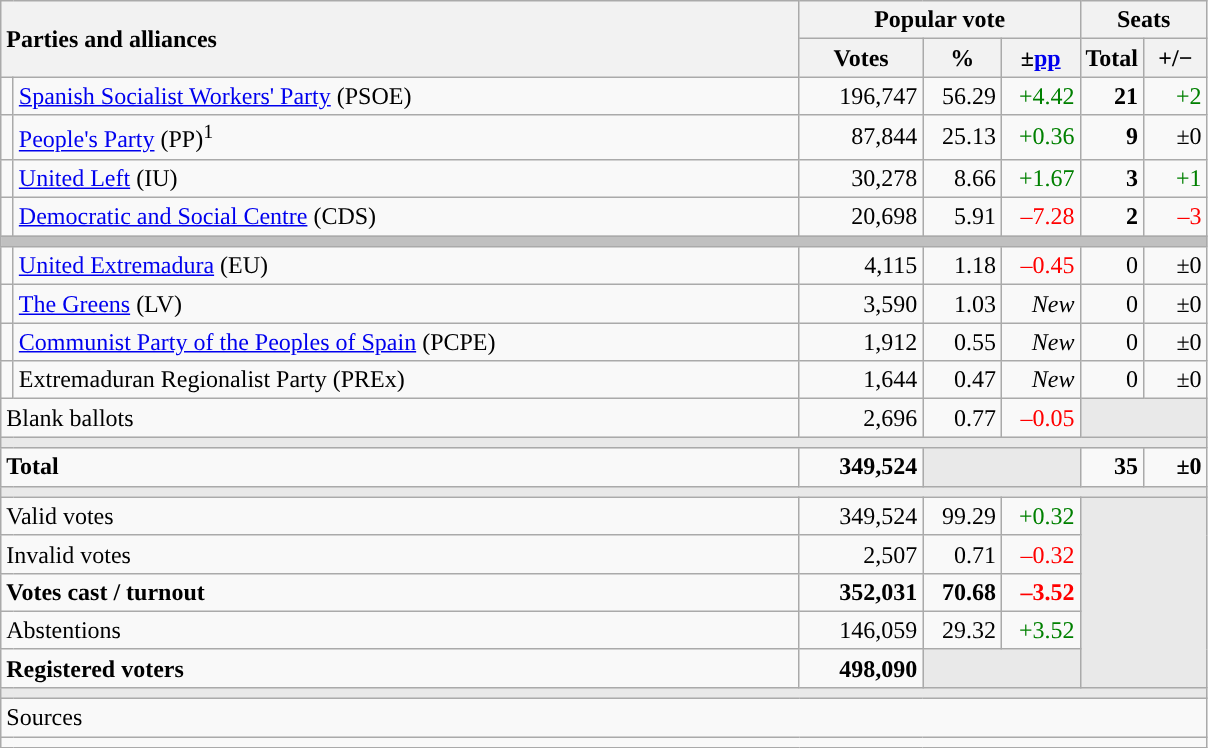<table class="wikitable" style="text-align:right;">
<tr>
<th style="text-align:left;" rowspan="2" colspan="2" width="525">Parties and alliances</th>
<th colspan="3">Popular vote</th>
<th colspan="2">Seats</th>
</tr>
<tr>
<th width="75">Votes</th>
<th width="45">%</th>
<th width="45">±<a href='#'>pp</a></th>
<th width="35">Total</th>
<th width="35">+/−</th>
</tr>
<tr>
<td width="1" style="color:inherit;background:"></td>
<td align="left"><a href='#'>Spanish Socialist Workers' Party</a> (PSOE)</td>
<td>196,747</td>
<td>56.29</td>
<td style="color:green;">+4.42</td>
<td><strong>21</strong></td>
<td style="color:green;">+2</td>
</tr>
<tr>
<td style="color:inherit;background:"></td>
<td align="left"><a href='#'>People's Party</a> (PP)<sup>1</sup></td>
<td>87,844</td>
<td>25.13</td>
<td style="color:green;">+0.36</td>
<td><strong>9</strong></td>
<td>±0</td>
</tr>
<tr>
<td style="color:inherit;background:"></td>
<td align="left"><a href='#'>United Left</a> (IU)</td>
<td>30,278</td>
<td>8.66</td>
<td style="color:green;">+1.67</td>
<td><strong>3</strong></td>
<td style="color:green;">+1</td>
</tr>
<tr>
<td style="color:inherit;background:"></td>
<td align="left"><a href='#'>Democratic and Social Centre</a> (CDS)</td>
<td>20,698</td>
<td>5.91</td>
<td style="color:red;">–7.28</td>
<td><strong>2</strong></td>
<td style="color:red;">–3</td>
</tr>
<tr>
<td colspan="7" bgcolor="#C0C0C0"></td>
</tr>
<tr>
<td style="color:inherit;background:"></td>
<td align="left"><a href='#'>United Extremadura</a> (EU)</td>
<td>4,115</td>
<td>1.18</td>
<td style="color:red;">–0.45</td>
<td>0</td>
<td>±0</td>
</tr>
<tr>
<td style="color:inherit;background:"></td>
<td align="left"><a href='#'>The Greens</a> (LV)</td>
<td>3,590</td>
<td>1.03</td>
<td><em>New</em></td>
<td>0</td>
<td>±0</td>
</tr>
<tr>
<td style="color:inherit;background:"></td>
<td align="left"><a href='#'>Communist Party of the Peoples of Spain</a> (PCPE)</td>
<td>1,912</td>
<td>0.55</td>
<td><em>New</em></td>
<td>0</td>
<td>±0</td>
</tr>
<tr>
<td style="color:inherit;background:"></td>
<td align="left">Extremaduran Regionalist Party (PREx)</td>
<td>1,644</td>
<td>0.47</td>
<td><em>New</em></td>
<td>0</td>
<td>±0</td>
</tr>
<tr>
<td align="left" colspan="2">Blank ballots</td>
<td>2,696</td>
<td>0.77</td>
<td style="color:red;">–0.05</td>
<td bgcolor="#E9E9E9" colspan="2"></td>
</tr>
<tr>
<td colspan="7" bgcolor="#E9E9E9"></td>
</tr>
<tr style="font-weight:bold;">
<td align="left" colspan="2">Total</td>
<td>349,524</td>
<td bgcolor="#E9E9E9" colspan="2"></td>
<td>35</td>
<td>±0</td>
</tr>
<tr>
<td colspan="7" bgcolor="#E9E9E9"></td>
</tr>
<tr>
<td align="left" colspan="2">Valid votes</td>
<td>349,524</td>
<td>99.29</td>
<td style="color:green;">+0.32</td>
<td bgcolor="#E9E9E9" colspan="2" rowspan="5"></td>
</tr>
<tr>
<td align="left" colspan="2">Invalid votes</td>
<td>2,507</td>
<td>0.71</td>
<td style="color:red;">–0.32</td>
</tr>
<tr style="font-weight:bold;">
<td align="left" colspan="2">Votes cast / turnout</td>
<td>352,031</td>
<td>70.68</td>
<td style="color:red;">–3.52</td>
</tr>
<tr>
<td align="left" colspan="2">Abstentions</td>
<td>146,059</td>
<td>29.32</td>
<td style="color:green;">+3.52</td>
</tr>
<tr style="font-weight:bold;">
<td align="left" colspan="2">Registered voters</td>
<td>498,090</td>
<td bgcolor="#E9E9E9" colspan="2"></td>
</tr>
<tr>
<td colspan="7" bgcolor="#E9E9E9"></td>
</tr>
<tr>
<td align="left" colspan="7">Sources</td>
</tr>
<tr>
<td colspan="7" style="text-align:left; max-width:790px;"></td>
</tr>
</table>
